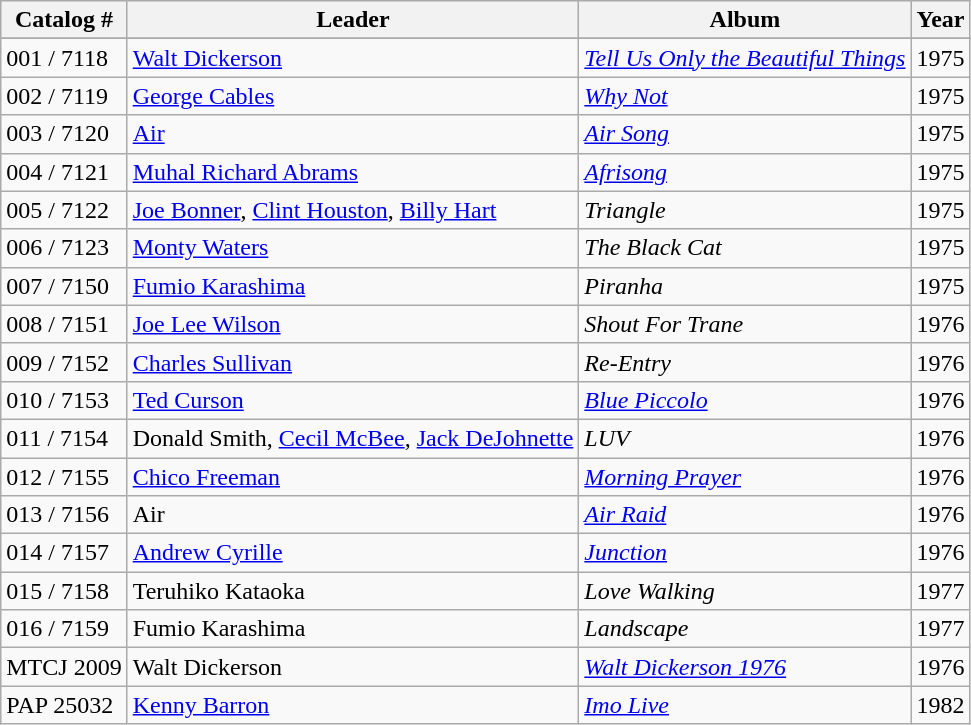<table class="wikitable sortable">
<tr>
<th>Catalog #</th>
<th>Leader</th>
<th>Album</th>
<th>Year</th>
</tr>
<tr>
</tr>
<tr>
<td>001 / 7118</td>
<td><a href='#'>Walt Dickerson</a></td>
<td><em><a href='#'>Tell Us Only the Beautiful Things</a></em></td>
<td>1975</td>
</tr>
<tr>
<td>002 / 7119</td>
<td><a href='#'>George Cables</a></td>
<td><em><a href='#'>Why Not</a></em></td>
<td>1975</td>
</tr>
<tr>
<td>003 / 7120</td>
<td><a href='#'>Air</a></td>
<td><em><a href='#'>Air Song</a></em></td>
<td>1975</td>
</tr>
<tr>
<td>004 / 7121</td>
<td><a href='#'>Muhal Richard Abrams</a></td>
<td><em><a href='#'>Afrisong</a></em></td>
<td>1975</td>
</tr>
<tr>
<td>005 / 7122</td>
<td><a href='#'>Joe Bonner</a>, <a href='#'>Clint Houston</a>, <a href='#'>Billy Hart</a></td>
<td><em>Triangle</em></td>
<td>1975</td>
</tr>
<tr>
<td>006 / 7123</td>
<td><a href='#'>Monty Waters</a></td>
<td><em>The Black Cat</em></td>
<td>1975</td>
</tr>
<tr>
<td>007 / 7150</td>
<td><a href='#'>Fumio Karashima</a></td>
<td><em>Piranha</em></td>
<td>1975</td>
</tr>
<tr>
<td>008 / 7151</td>
<td><a href='#'>Joe Lee Wilson</a></td>
<td><em>Shout For Trane</em></td>
<td>1976</td>
</tr>
<tr>
<td>009 / 7152</td>
<td><a href='#'>Charles Sullivan</a></td>
<td><em>Re-Entry</em></td>
<td>1976</td>
</tr>
<tr>
<td>010 / 7153</td>
<td><a href='#'>Ted Curson</a></td>
<td><em><a href='#'>Blue Piccolo</a></em></td>
<td>1976</td>
</tr>
<tr>
<td>011 / 7154</td>
<td>Donald Smith, <a href='#'>Cecil McBee</a>, <a href='#'>Jack DeJohnette</a></td>
<td><em>LUV</em></td>
<td>1976</td>
</tr>
<tr>
<td>012 / 7155</td>
<td><a href='#'>Chico Freeman</a></td>
<td><em><a href='#'>Morning Prayer</a></em></td>
<td>1976</td>
</tr>
<tr>
<td>013 / 7156</td>
<td>Air</td>
<td><em><a href='#'>Air Raid</a></em></td>
<td>1976</td>
</tr>
<tr>
<td>014 / 7157</td>
<td><a href='#'>Andrew Cyrille</a></td>
<td><em><a href='#'>Junction</a></em></td>
<td>1976</td>
</tr>
<tr>
<td>015 / 7158</td>
<td>Teruhiko Kataoka</td>
<td><em>Love Walking</em></td>
<td>1977</td>
</tr>
<tr>
<td>016 / 7159</td>
<td>Fumio Karashima</td>
<td><em>Landscape</em></td>
<td>1977</td>
</tr>
<tr>
<td>MTCJ 2009</td>
<td>Walt Dickerson</td>
<td><em><a href='#'>Walt Dickerson 1976</a></em></td>
<td>1976</td>
</tr>
<tr>
<td>PAP 25032</td>
<td><a href='#'>Kenny Barron</a></td>
<td><em><a href='#'>Imo Live</a></em></td>
<td>1982</td>
</tr>
</table>
